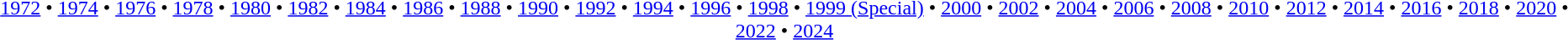<table id=toc class=toc summary=Contents>
<tr>
<td align=center><br><a href='#'>1972</a> • <a href='#'>1974</a> • <a href='#'>1976</a> • <a href='#'>1978</a> • <a href='#'>1980</a> • <a href='#'>1982</a> • <a href='#'>1984</a> • <a href='#'>1986</a> • <a href='#'>1988</a> • <a href='#'>1990</a> • <a href='#'>1992</a> • <a href='#'>1994</a> • <a href='#'>1996</a> • <a href='#'>1998</a> • <a href='#'>1999 (Special)</a> • <a href='#'>2000</a> • <a href='#'>2002</a> • <a href='#'>2004</a> • <a href='#'>2006</a> • <a href='#'>2008</a> • <a href='#'>2010</a>  • <a href='#'>2012</a> • <a href='#'>2014</a> • <a href='#'>2016</a> • <a href='#'>2018</a> • <a href='#'>2020</a> • <a href='#'>2022</a> • <a href='#'>2024</a></td>
</tr>
</table>
